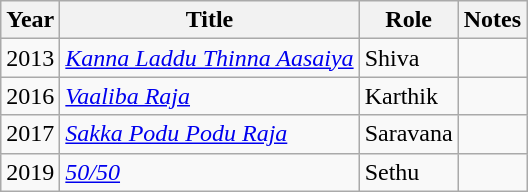<table class="wikitable sortable">
<tr>
<th>Year</th>
<th>Title</th>
<th>Role</th>
<th>Notes</th>
</tr>
<tr>
<td>2013</td>
<td><em><a href='#'>Kanna Laddu Thinna Aasaiya</a></em></td>
<td>Shiva</td>
<td></td>
</tr>
<tr>
<td>2016</td>
<td><em><a href='#'>Vaaliba Raja</a></em></td>
<td>Karthik</td>
<td></td>
</tr>
<tr>
<td>2017</td>
<td><em><a href='#'>Sakka Podu Podu Raja</a></em></td>
<td>Saravana</td>
<td></td>
</tr>
<tr>
<td>2019</td>
<td><em><a href='#'>50/50</a></em></td>
<td>Sethu</td>
<td></td>
</tr>
</table>
